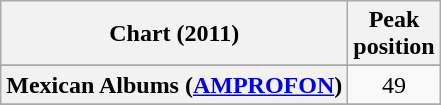<table class="wikitable sortable plainrowheaders" style="text-align:center">
<tr>
<th scope="col">Chart (2011)</th>
<th scope="col">Peak<br>position</th>
</tr>
<tr>
</tr>
<tr>
</tr>
<tr>
</tr>
<tr>
</tr>
<tr>
</tr>
<tr>
</tr>
<tr>
<th scope="row">Mexican Albums (<a href='#'>AMPROFON</a>)</th>
<td>49</td>
</tr>
<tr>
</tr>
<tr>
</tr>
<tr>
</tr>
<tr>
</tr>
<tr>
</tr>
</table>
